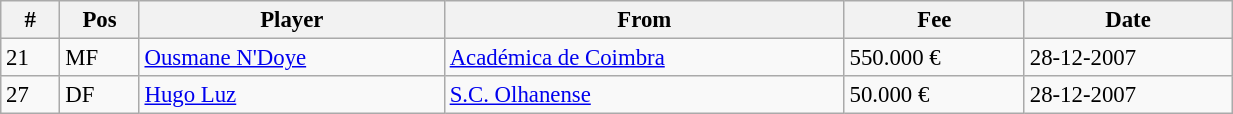<table width=65% class="wikitable" style="text-align:center; font-size:95%; text-align:left">
<tr>
<th>#</th>
<th>Pos</th>
<th>Player</th>
<th>From</th>
<th>Fee</th>
<th>Date</th>
</tr>
<tr --->
<td>21</td>
<td>MF</td>
<td> <a href='#'>Ousmane N'Doye</a></td>
<td><a href='#'>Académica de Coimbra</a></td>
<td>550.000 €</td>
<td>28-12-2007</td>
</tr>
<tr --->
<td>27</td>
<td>DF</td>
<td> <a href='#'>Hugo Luz</a></td>
<td><a href='#'>S.C. Olhanense</a></td>
<td>50.000 €</td>
<td>28-12-2007</td>
</tr>
</table>
